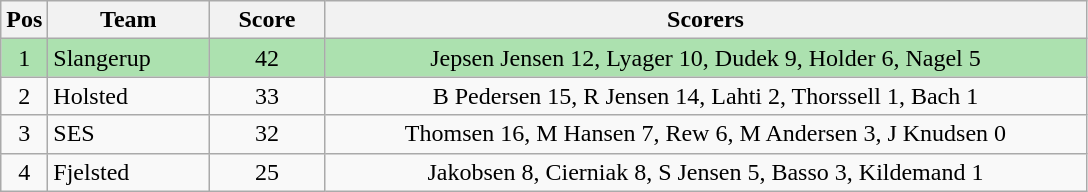<table class="wikitable" style="font-size: 100%">
<tr>
<th width=20>Pos</th>
<th width=100>Team</th>
<th width=70>Score</th>
<th width=500>Scorers</th>
</tr>
<tr align=center style="background:#ACE1AF;">
<td>1</td>
<td align="left">Slangerup</td>
<td>42</td>
<td>Jepsen Jensen 12, Lyager 10, Dudek 9, Holder 6, Nagel 5</td>
</tr>
<tr align=center>
<td>2</td>
<td align="left">Holsted</td>
<td>33</td>
<td>B Pedersen 15, R Jensen 14, Lahti 2, Thorssell 1, Bach 1</td>
</tr>
<tr align=center>
<td>3</td>
<td align="left">SES</td>
<td>32</td>
<td>Thomsen 16, M Hansen 7, Rew 6, M Andersen 3, J Knudsen 0</td>
</tr>
<tr align=center>
<td>4</td>
<td align="left">Fjelsted</td>
<td>25</td>
<td>Jakobsen 8, Cierniak 8, S Jensen 5, Basso 3, Kildemand 1</td>
</tr>
</table>
